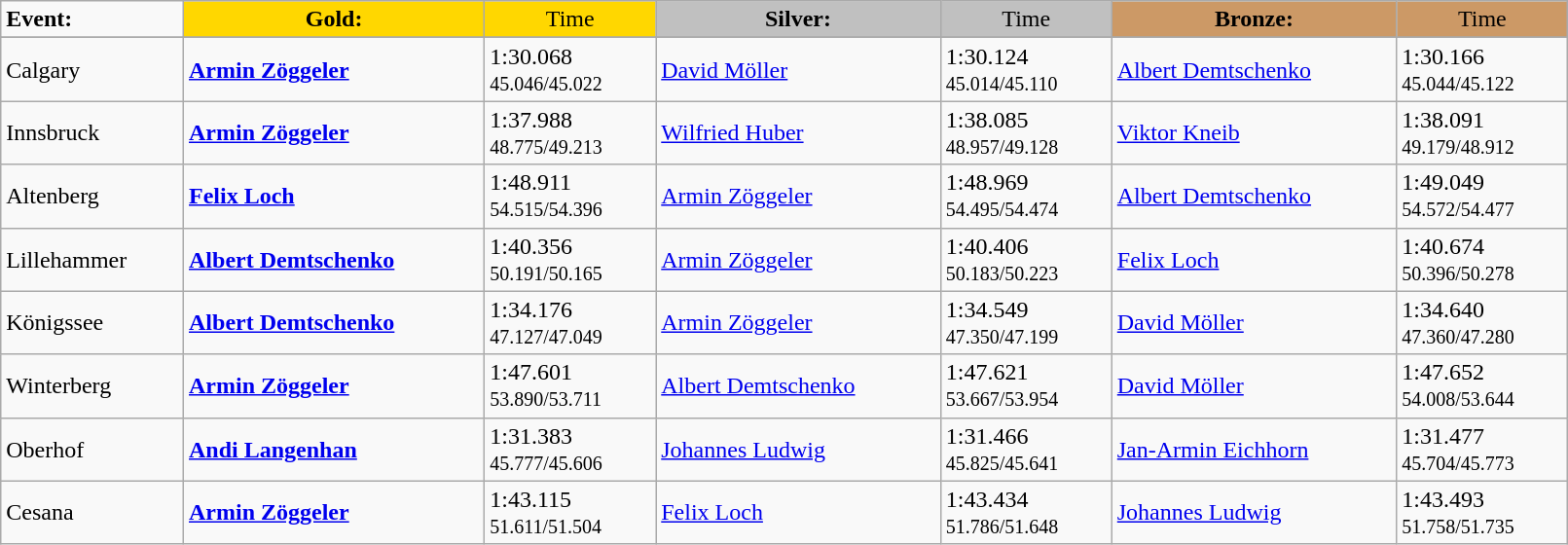<table class="wikitable" width=85%>
<tr>
<td><strong>Event:</strong></td>
<td style="text-align:center;background-color:gold;"><strong>Gold:</strong></td>
<td style="text-align:center;background-color:gold;">Time</td>
<td style="text-align:center;background-color:silver;"><strong>Silver:</strong></td>
<td style="text-align:center;background-color:silver;">Time</td>
<td style="text-align:center;background-color:#CC9966;"><strong>Bronze:</strong></td>
<td style="text-align:center;background-color:#CC9966;">Time</td>
</tr>
<tr bgcolor="#cccccc">
</tr>
<tr>
<td>Calgary</td>
<td><strong><a href='#'>Armin Zöggeler</a></strong><br><small></small></td>
<td>1:30.068 <br><small>45.046/45.022</small></td>
<td><a href='#'>David Möller</a><br><small></small></td>
<td>1:30.124  <br><small>45.014/45.110</small></td>
<td><a href='#'>Albert Demtschenko</a><br><small></small></td>
<td>1:30.166 <br><small>45.044/45.122</small></td>
</tr>
<tr>
<td>Innsbruck</td>
<td><strong><a href='#'>Armin Zöggeler</a></strong><br><small></small></td>
<td>1:37.988 <br><small>48.775/49.213</small></td>
<td><a href='#'>Wilfried Huber</a><br><small></small></td>
<td>1:38.085  <br><small>48.957/49.128</small></td>
<td><a href='#'>Viktor Kneib</a><br><small></small></td>
<td>1:38.091  <br><small>49.179/48.912</small></td>
</tr>
<tr>
<td>Altenberg</td>
<td><strong><a href='#'>Felix Loch</a></strong><br><small></small></td>
<td>1:48.911  <br><small>54.515/54.396</small></td>
<td><a href='#'>Armin Zöggeler</a><br><small></small></td>
<td>1:48.969   <br><small>54.495/54.474</small></td>
<td><a href='#'>Albert Demtschenko</a><br><small></small></td>
<td>1:49.049 <br><small>54.572/54.477</small></td>
</tr>
<tr>
<td>Lillehammer</td>
<td><strong><a href='#'>Albert Demtschenko</a></strong><br><small></small></td>
<td>1:40.356 <br><small>50.191/50.165</small></td>
<td><a href='#'>Armin Zöggeler</a><br><small></small></td>
<td>1:40.406 <br><small>50.183/50.223</small></td>
<td><a href='#'>Felix Loch</a><br><small></small></td>
<td>1:40.674 <br><small>50.396/50.278</small></td>
</tr>
<tr>
<td>Königssee</td>
<td><strong><a href='#'>Albert Demtschenko</a></strong><br><small></small></td>
<td>1:34.176 <br><small>47.127/47.049</small></td>
<td><a href='#'>Armin Zöggeler</a><br><small></small></td>
<td>1:34.549 <br><small>47.350/47.199</small></td>
<td><a href='#'>David Möller</a><br><small></small></td>
<td>1:34.640  <br><small>47.360/47.280</small></td>
</tr>
<tr>
<td>Winterberg</td>
<td><strong><a href='#'>Armin Zöggeler</a></strong><br><small></small></td>
<td>1:47.601  <br><small>53.890/53.711</small></td>
<td><a href='#'>Albert Demtschenko</a><br><small></small></td>
<td>1:47.621 <br><small>53.667/53.954</small></td>
<td><a href='#'>David Möller</a><br><small></small></td>
<td>1:47.652   <br><small>54.008/53.644</small></td>
</tr>
<tr>
<td>Oberhof</td>
<td><strong><a href='#'>Andi Langenhan</a></strong><br><small></small></td>
<td>1:31.383  <br><small>45.777/45.606</small></td>
<td><a href='#'>Johannes Ludwig</a><br><small></small></td>
<td>1:31.466  <br><small>45.825/45.641</small></td>
<td><a href='#'>Jan-Armin Eichhorn</a><br><small></small></td>
<td>1:31.477    <br><small>45.704/45.773</small></td>
</tr>
<tr>
<td>Cesana</td>
<td><strong><a href='#'>Armin Zöggeler</a></strong><br><small></small></td>
<td>1:43.115   <br><small>51.611/51.504</small></td>
<td><a href='#'>Felix Loch</a><br><small></small></td>
<td>1:43.434  <br><small>51.786/51.648</small></td>
<td><a href='#'>Johannes Ludwig</a><br><small></small></td>
<td>1:43.493  <br><small>51.758/51.735</small></td>
</tr>
</table>
